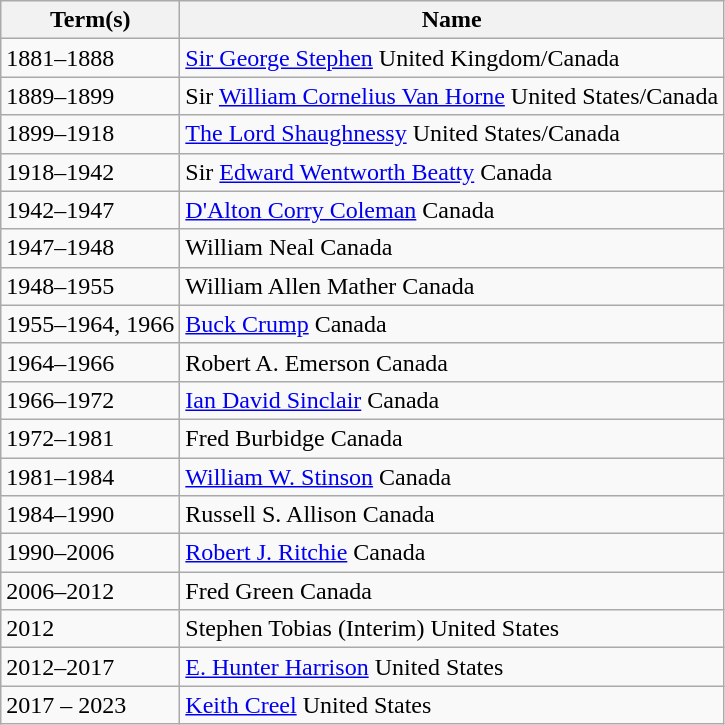<table class="wikitable">
<tr>
<th>Term(s)</th>
<th>Name</th>
</tr>
<tr>
<td>1881–1888</td>
<td><a href='#'>Sir George Stephen</a> United Kingdom/Canada</td>
</tr>
<tr>
<td>1889–1899</td>
<td>Sir <a href='#'>William Cornelius Van Horne</a> United States/Canada</td>
</tr>
<tr>
<td>1899–1918</td>
<td><a href='#'>The Lord Shaughnessy</a> United States/Canada</td>
</tr>
<tr>
<td>1918–1942</td>
<td>Sir <a href='#'>Edward Wentworth Beatty</a> Canada</td>
</tr>
<tr>
<td>1942–1947</td>
<td><a href='#'>D'Alton Corry Coleman</a> Canada</td>
</tr>
<tr>
<td>1947–1948</td>
<td>William Neal Canada</td>
</tr>
<tr>
<td>1948–1955</td>
<td>William Allen Mather Canada</td>
</tr>
<tr>
<td>1955–1964, 1966</td>
<td><a href='#'>Buck Crump</a> Canada</td>
</tr>
<tr>
<td>1964–1966</td>
<td>Robert A. Emerson Canada</td>
</tr>
<tr>
<td>1966–1972</td>
<td><a href='#'>Ian David Sinclair</a> Canada</td>
</tr>
<tr>
<td>1972–1981</td>
<td>Fred Burbidge Canada</td>
</tr>
<tr>
<td>1981–1984</td>
<td><a href='#'>William W. Stinson</a> Canada</td>
</tr>
<tr>
<td>1984–1990</td>
<td>Russell S. Allison Canada</td>
</tr>
<tr>
<td>1990–2006</td>
<td><a href='#'>Robert J. Ritchie</a> Canada</td>
</tr>
<tr>
<td>2006–2012</td>
<td>Fred Green Canada</td>
</tr>
<tr>
<td>2012</td>
<td>Stephen Tobias (Interim) United States</td>
</tr>
<tr>
<td>2012–2017</td>
<td><a href='#'>E. Hunter Harrison</a> United States</td>
</tr>
<tr>
<td>2017 – 2023</td>
<td><a href='#'>Keith Creel</a> United States</td>
</tr>
</table>
